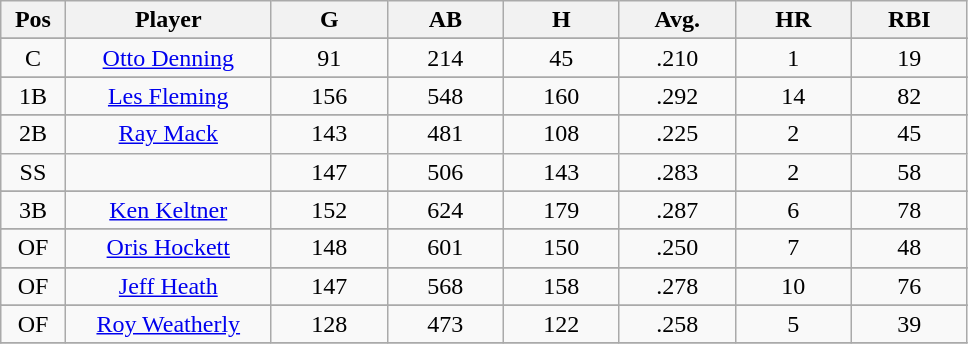<table class="wikitable sortable">
<tr>
<th bgcolor="#DDDDFF" width="5%">Pos</th>
<th bgcolor="#DDDDFF" width="16%">Player</th>
<th bgcolor="#DDDDFF" width="9%">G</th>
<th bgcolor="#DDDDFF" width="9%">AB</th>
<th bgcolor="#DDDDFF" width="9%">H</th>
<th bgcolor="#DDDDFF" width="9%">Avg.</th>
<th bgcolor="#DDDDFF" width="9%">HR</th>
<th bgcolor="#DDDDFF" width="9%">RBI</th>
</tr>
<tr>
</tr>
<tr align="center">
<td>C</td>
<td><a href='#'>Otto Denning</a></td>
<td>91</td>
<td>214</td>
<td>45</td>
<td>.210</td>
<td>1</td>
<td>19</td>
</tr>
<tr>
</tr>
<tr align="center">
<td>1B</td>
<td><a href='#'>Les Fleming</a></td>
<td>156</td>
<td>548</td>
<td>160</td>
<td>.292</td>
<td>14</td>
<td>82</td>
</tr>
<tr>
</tr>
<tr align="center">
<td>2B</td>
<td><a href='#'>Ray Mack</a></td>
<td>143</td>
<td>481</td>
<td>108</td>
<td>.225</td>
<td>2</td>
<td>45</td>
</tr>
<tr align="center">
<td>SS</td>
<td></td>
<td>147</td>
<td>506</td>
<td>143</td>
<td>.283</td>
<td>2</td>
<td>58</td>
</tr>
<tr>
</tr>
<tr align="center">
<td>3B</td>
<td><a href='#'>Ken Keltner</a></td>
<td>152</td>
<td>624</td>
<td>179</td>
<td>.287</td>
<td>6</td>
<td>78</td>
</tr>
<tr>
</tr>
<tr align="center">
<td>OF</td>
<td><a href='#'>Oris Hockett</a></td>
<td>148</td>
<td>601</td>
<td>150</td>
<td>.250</td>
<td>7</td>
<td>48</td>
</tr>
<tr>
</tr>
<tr align="center">
<td>OF</td>
<td><a href='#'>Jeff Heath</a></td>
<td>147</td>
<td>568</td>
<td>158</td>
<td>.278</td>
<td>10</td>
<td>76</td>
</tr>
<tr>
</tr>
<tr align="center">
<td>OF</td>
<td><a href='#'>Roy Weatherly</a></td>
<td>128</td>
<td>473</td>
<td>122</td>
<td>.258</td>
<td>5</td>
<td>39</td>
</tr>
<tr align="center">
</tr>
</table>
